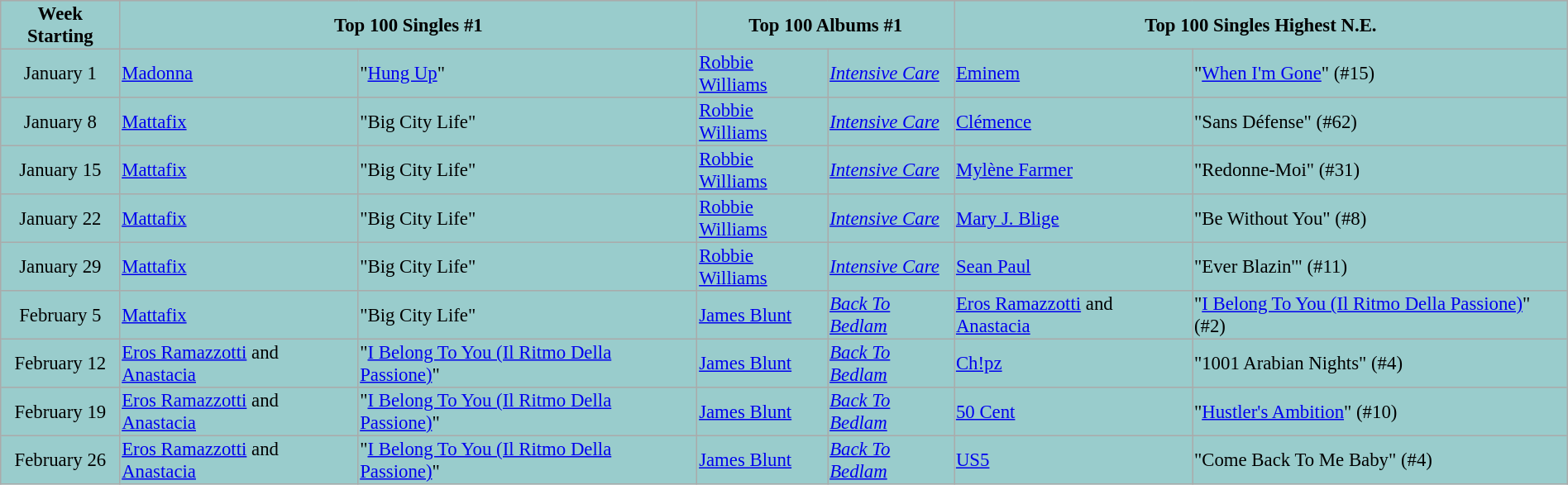<table border="2" cellpadding="1" width="100%" cellspacing="0" align="center" style="margin: 0 1em 0 0; background: #99cccc; border: 1px #aaa solid; border-collapse: collapse; font-size: 95%;">
<tr>
<td align="center"><strong>Week Starting</strong></td>
<td colspan=2 align="center"><strong>Top 100 Singles #1</strong></td>
<td colspan=2; align="center"><strong>Top 100 Albums #1</strong></td>
<td colspan=2 align="center"><strong>Top 100 Singles Highest N.E.</strong></td>
</tr>
<tr>
<td align="center">January 1</td>
<td><a href='#'>Madonna</a></td>
<td>"<a href='#'>Hung Up</a>"</td>
<td><a href='#'>Robbie Williams</a></td>
<td><em><a href='#'>Intensive Care</a></em></td>
<td><a href='#'>Eminem</a></td>
<td>"<a href='#'>When I'm Gone</a>" (#15)</td>
</tr>
<tr>
<td align="center">January 8</td>
<td><a href='#'>Mattafix</a></td>
<td>"Big City Life"</td>
<td><a href='#'>Robbie Williams</a></td>
<td><em><a href='#'>Intensive Care</a></em></td>
<td><a href='#'>Clémence</a></td>
<td>"Sans Défense" (#62)</td>
</tr>
<tr>
<td align="center">January 15</td>
<td><a href='#'>Mattafix</a></td>
<td>"Big City Life"</td>
<td><a href='#'>Robbie Williams</a></td>
<td><em><a href='#'>Intensive Care</a></em></td>
<td><a href='#'>Mylène Farmer</a></td>
<td>"Redonne-Moi" (#31)</td>
</tr>
<tr>
<td align="center">January 22</td>
<td><a href='#'>Mattafix</a></td>
<td>"Big City Life"</td>
<td><a href='#'>Robbie Williams</a></td>
<td><em><a href='#'>Intensive Care</a></em></td>
<td><a href='#'>Mary J. Blige</a></td>
<td>"Be Without You" (#8)</td>
</tr>
<tr>
<td align="center">January 29</td>
<td><a href='#'>Mattafix</a></td>
<td>"Big City Life"</td>
<td><a href='#'>Robbie Williams</a></td>
<td><em><a href='#'>Intensive Care</a></em></td>
<td><a href='#'>Sean Paul</a></td>
<td>"Ever Blazin'" (#11)</td>
</tr>
<tr>
<td align="center">February 5</td>
<td><a href='#'>Mattafix</a></td>
<td>"Big City Life"</td>
<td><a href='#'>James Blunt</a></td>
<td><em><a href='#'>Back To Bedlam</a></em></td>
<td><a href='#'>Eros Ramazzotti</a> and <a href='#'>Anastacia</a></td>
<td>"<a href='#'>I Belong To You (Il Ritmo Della Passione)</a>" (#2)</td>
</tr>
<tr>
<td align="center">February 12</td>
<td><a href='#'>Eros Ramazzotti</a> and <a href='#'>Anastacia</a></td>
<td>"<a href='#'>I Belong To You (Il Ritmo Della Passione)</a>"</td>
<td><a href='#'>James Blunt</a></td>
<td><em><a href='#'>Back To Bedlam</a></em></td>
<td><a href='#'>Ch!pz</a></td>
<td>"1001 Arabian Nights" (#4)</td>
</tr>
<tr>
<td align="center">February 19</td>
<td><a href='#'>Eros Ramazzotti</a> and <a href='#'>Anastacia</a></td>
<td>"<a href='#'>I Belong To You (Il Ritmo Della Passione)</a>"</td>
<td><a href='#'>James Blunt</a></td>
<td><em><a href='#'>Back To Bedlam</a></em></td>
<td><a href='#'>50 Cent</a></td>
<td>"<a href='#'>Hustler's Ambition</a>" (#10)</td>
</tr>
<tr>
<td align="center">February 26</td>
<td><a href='#'>Eros Ramazzotti</a> and <a href='#'>Anastacia</a></td>
<td>"<a href='#'>I Belong To You (Il Ritmo Della Passione)</a>"</td>
<td><a href='#'>James Blunt</a></td>
<td><em><a href='#'>Back To Bedlam</a></em></td>
<td><a href='#'>US5</a></td>
<td>"Come Back To Me Baby" (#4)</td>
</tr>
</table>
